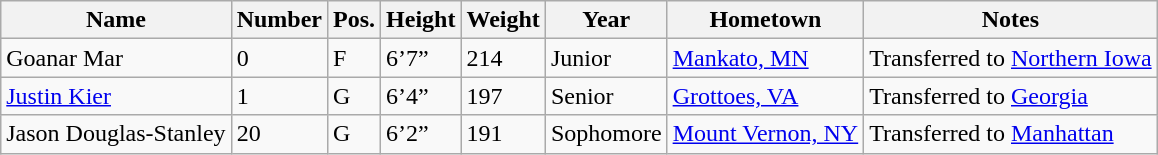<table class="wikitable sortable" border="1">
<tr>
<th>Name</th>
<th>Number</th>
<th>Pos.</th>
<th>Height</th>
<th>Weight</th>
<th>Year</th>
<th>Hometown</th>
<th class="unsortable">Notes</th>
</tr>
<tr>
<td sortname>Goanar Mar</td>
<td>0</td>
<td>F</td>
<td>6’7”</td>
<td>214</td>
<td>Junior</td>
<td><a href='#'>Mankato, MN</a></td>
<td>Transferred to <a href='#'>Northern Iowa</a></td>
</tr>
<tr>
<td sortname><a href='#'>Justin Kier</a></td>
<td>1</td>
<td>G</td>
<td>6’4”</td>
<td>197</td>
<td>Senior</td>
<td><a href='#'>Grottoes, VA</a></td>
<td>Transferred to <a href='#'>Georgia</a></td>
</tr>
<tr>
<td sortname>Jason Douglas-Stanley</td>
<td>20</td>
<td>G</td>
<td>6’2”</td>
<td>191</td>
<td>Sophomore</td>
<td><a href='#'>Mount Vernon, NY</a></td>
<td>Transferred to <a href='#'>Manhattan</a></td>
</tr>
</table>
